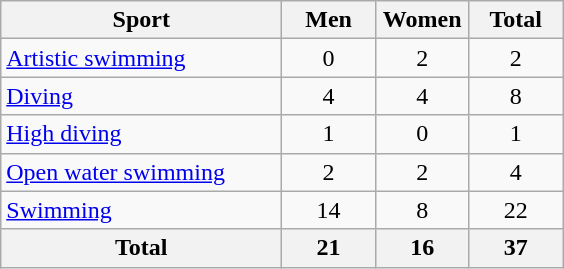<table class="wikitable sortable" style="text-align:center;">
<tr>
<th width=180>Sport</th>
<th width=55>Men</th>
<th width=55>Women</th>
<th width=55>Total</th>
</tr>
<tr>
<td align=left><a href='#'>Artistic swimming</a></td>
<td>0</td>
<td>2</td>
<td>2</td>
</tr>
<tr>
<td align=left><a href='#'>Diving</a></td>
<td>4</td>
<td>4</td>
<td>8</td>
</tr>
<tr>
<td align=left><a href='#'>High diving</a></td>
<td>1</td>
<td>0</td>
<td>1</td>
</tr>
<tr>
<td align=left><a href='#'>Open water swimming</a></td>
<td>2</td>
<td>2</td>
<td>4</td>
</tr>
<tr>
<td align=left><a href='#'>Swimming</a></td>
<td>14</td>
<td>8</td>
<td>22</td>
</tr>
<tr>
<th>Total</th>
<th>21</th>
<th>16</th>
<th>37</th>
</tr>
</table>
